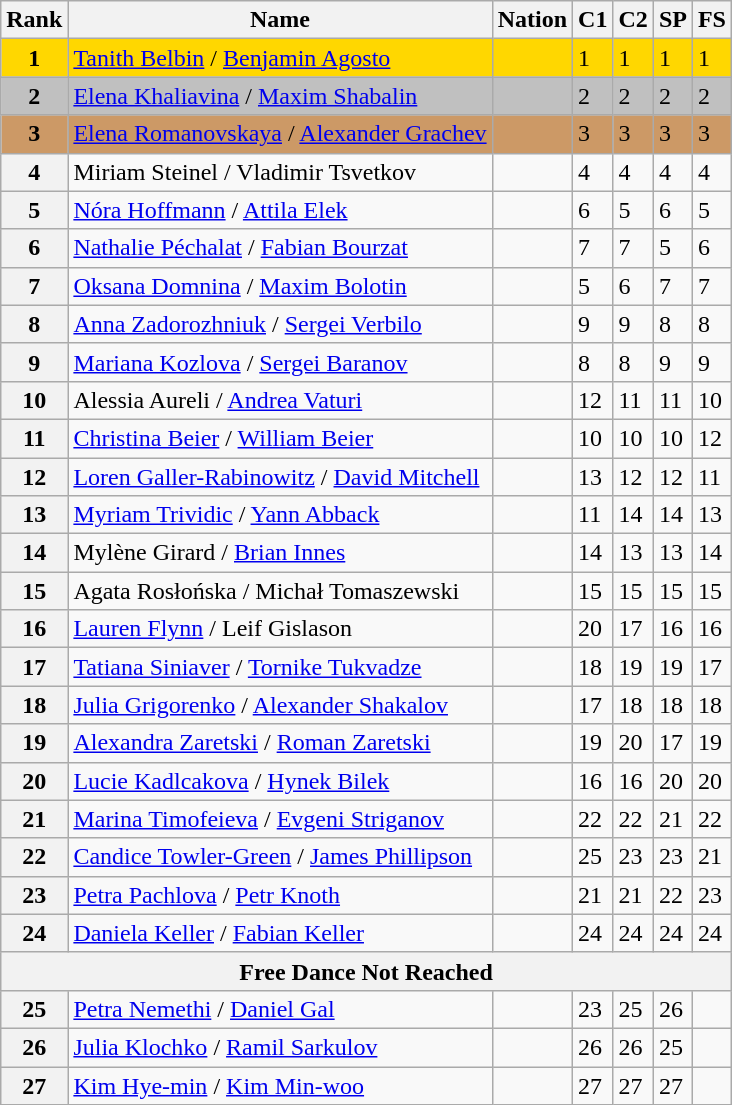<table class="wikitable">
<tr>
<th>Rank</th>
<th>Name</th>
<th>Nation</th>
<th>C1</th>
<th>C2</th>
<th>SP</th>
<th>FS</th>
</tr>
<tr bgcolor=gold>
<td align=center><strong>1</strong></td>
<td><a href='#'>Tanith Belbin</a> / <a href='#'>Benjamin Agosto</a></td>
<td></td>
<td>1</td>
<td>1</td>
<td>1</td>
<td>1</td>
</tr>
<tr bgcolor=silver>
<td align=center><strong>2</strong></td>
<td><a href='#'>Elena Khaliavina</a> / <a href='#'>Maxim Shabalin</a></td>
<td></td>
<td>2</td>
<td>2</td>
<td>2</td>
<td>2</td>
</tr>
<tr bgcolor=cc9966>
<td align=center><strong>3</strong></td>
<td><a href='#'>Elena Romanovskaya</a> / <a href='#'>Alexander Grachev</a></td>
<td></td>
<td>3</td>
<td>3</td>
<td>3</td>
<td>3</td>
</tr>
<tr>
<th>4</th>
<td>Miriam Steinel / Vladimir Tsvetkov</td>
<td></td>
<td>4</td>
<td>4</td>
<td>4</td>
<td>4</td>
</tr>
<tr>
<th>5</th>
<td><a href='#'>Nóra Hoffmann</a> / <a href='#'>Attila Elek</a></td>
<td></td>
<td>6</td>
<td>5</td>
<td>6</td>
<td>5</td>
</tr>
<tr>
<th>6</th>
<td><a href='#'>Nathalie Péchalat</a> / <a href='#'>Fabian Bourzat</a></td>
<td></td>
<td>7</td>
<td>7</td>
<td>5</td>
<td>6</td>
</tr>
<tr>
<th>7</th>
<td><a href='#'>Oksana Domnina</a> / <a href='#'>Maxim Bolotin</a></td>
<td></td>
<td>5</td>
<td>6</td>
<td>7</td>
<td>7</td>
</tr>
<tr>
<th>8</th>
<td><a href='#'>Anna Zadorozhniuk</a> / <a href='#'>Sergei Verbilo</a></td>
<td></td>
<td>9</td>
<td>9</td>
<td>8</td>
<td>8</td>
</tr>
<tr>
<th>9</th>
<td><a href='#'>Mariana Kozlova</a> / <a href='#'>Sergei Baranov</a></td>
<td></td>
<td>8</td>
<td>8</td>
<td>9</td>
<td>9</td>
</tr>
<tr>
<th>10</th>
<td>Alessia Aureli / <a href='#'>Andrea Vaturi</a></td>
<td></td>
<td>12</td>
<td>11</td>
<td>11</td>
<td>10</td>
</tr>
<tr>
<th>11</th>
<td><a href='#'>Christina Beier</a> / <a href='#'>William Beier</a></td>
<td></td>
<td>10</td>
<td>10</td>
<td>10</td>
<td>12</td>
</tr>
<tr>
<th>12</th>
<td><a href='#'>Loren Galler-Rabinowitz</a> / <a href='#'>David Mitchell</a></td>
<td></td>
<td>13</td>
<td>12</td>
<td>12</td>
<td>11</td>
</tr>
<tr>
<th>13</th>
<td><a href='#'>Myriam Trividic</a> / <a href='#'>Yann Abback</a></td>
<td></td>
<td>11</td>
<td>14</td>
<td>14</td>
<td>13</td>
</tr>
<tr>
<th>14</th>
<td>Mylène Girard / <a href='#'>Brian Innes</a></td>
<td></td>
<td>14</td>
<td>13</td>
<td>13</td>
<td>14</td>
</tr>
<tr>
<th>15</th>
<td>Agata Rosłońska / Michał Tomaszewski</td>
<td></td>
<td>15</td>
<td>15</td>
<td>15</td>
<td>15</td>
</tr>
<tr>
<th>16</th>
<td><a href='#'>Lauren Flynn</a> / Leif Gislason</td>
<td></td>
<td>20</td>
<td>17</td>
<td>16</td>
<td>16</td>
</tr>
<tr>
<th>17</th>
<td><a href='#'>Tatiana Siniaver</a> / <a href='#'>Tornike Tukvadze</a></td>
<td></td>
<td>18</td>
<td>19</td>
<td>19</td>
<td>17</td>
</tr>
<tr>
<th>18</th>
<td><a href='#'>Julia Grigorenko</a> / <a href='#'>Alexander Shakalov</a></td>
<td></td>
<td>17</td>
<td>18</td>
<td>18</td>
<td>18</td>
</tr>
<tr>
<th>19</th>
<td><a href='#'>Alexandra Zaretski</a> / <a href='#'>Roman Zaretski</a></td>
<td></td>
<td>19</td>
<td>20</td>
<td>17</td>
<td>19</td>
</tr>
<tr>
<th>20</th>
<td><a href='#'>Lucie Kadlcakova</a> / <a href='#'>Hynek Bilek</a></td>
<td></td>
<td>16</td>
<td>16</td>
<td>20</td>
<td>20</td>
</tr>
<tr>
<th>21</th>
<td><a href='#'>Marina Timofeieva</a> / <a href='#'>Evgeni Striganov</a></td>
<td></td>
<td>22</td>
<td>22</td>
<td>21</td>
<td>22</td>
</tr>
<tr>
<th>22</th>
<td><a href='#'>Candice Towler-Green</a> / <a href='#'>James Phillipson</a></td>
<td></td>
<td>25</td>
<td>23</td>
<td>23</td>
<td>21</td>
</tr>
<tr>
<th>23</th>
<td><a href='#'>Petra Pachlova</a> / <a href='#'>Petr Knoth</a></td>
<td></td>
<td>21</td>
<td>21</td>
<td>22</td>
<td>23</td>
</tr>
<tr>
<th>24</th>
<td><a href='#'>Daniela Keller</a> / <a href='#'>Fabian Keller</a></td>
<td></td>
<td>24</td>
<td>24</td>
<td>24</td>
<td>24</td>
</tr>
<tr>
<th colspan=7>Free Dance Not Reached</th>
</tr>
<tr>
<th>25</th>
<td><a href='#'>Petra Nemethi</a> / <a href='#'>Daniel Gal</a></td>
<td></td>
<td>23</td>
<td>25</td>
<td>26</td>
<td></td>
</tr>
<tr>
<th>26</th>
<td><a href='#'>Julia Klochko</a> / <a href='#'>Ramil Sarkulov</a></td>
<td></td>
<td>26</td>
<td>26</td>
<td>25</td>
<td></td>
</tr>
<tr>
<th>27</th>
<td><a href='#'>Kim Hye-min</a> / <a href='#'>Kim Min-woo</a></td>
<td></td>
<td>27</td>
<td>27</td>
<td>27</td>
<td></td>
</tr>
</table>
